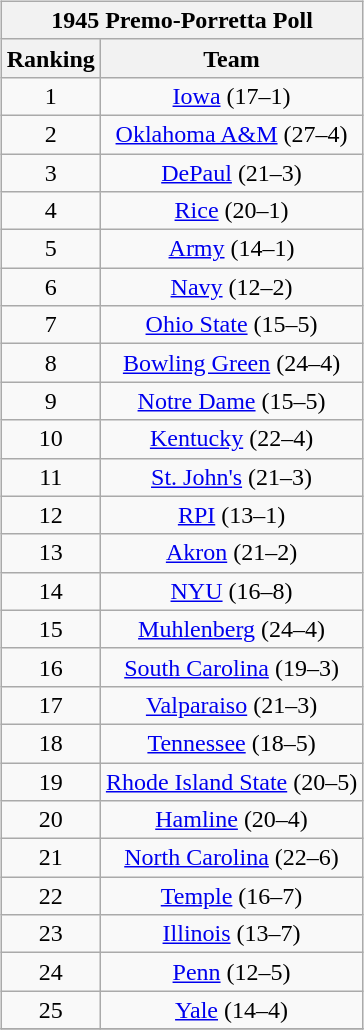<table>
<tr style="vertical-align:top;">
<td><br><table class="wikitable" style="text-align:center;">
<tr>
<th colspan=2><strong>1945 Premo-Porretta Poll</strong></th>
</tr>
<tr>
<th>Ranking</th>
<th>Team</th>
</tr>
<tr>
<td>1</td>
<td><a href='#'>Iowa</a> (17–1)</td>
</tr>
<tr>
<td>2</td>
<td><a href='#'>Oklahoma A&M</a> (27–4)</td>
</tr>
<tr>
<td>3</td>
<td><a href='#'>DePaul</a> (21–3)</td>
</tr>
<tr>
<td>4</td>
<td><a href='#'>Rice</a> (20–1)</td>
</tr>
<tr>
<td>5</td>
<td><a href='#'>Army</a> (14–1)</td>
</tr>
<tr>
<td>6</td>
<td><a href='#'>Navy</a> (12–2)</td>
</tr>
<tr>
<td>7</td>
<td><a href='#'>Ohio State</a> (15–5)</td>
</tr>
<tr>
<td>8</td>
<td><a href='#'>Bowling Green</a> (24–4)</td>
</tr>
<tr>
<td>9</td>
<td><a href='#'>Notre Dame</a> (15–5)</td>
</tr>
<tr>
<td>10</td>
<td><a href='#'>Kentucky</a> (22–4)</td>
</tr>
<tr>
<td>11</td>
<td><a href='#'>St. John's</a> (21–3)</td>
</tr>
<tr>
<td>12</td>
<td><a href='#'>RPI</a> (13–1)</td>
</tr>
<tr>
<td>13</td>
<td><a href='#'>Akron</a> (21–2)</td>
</tr>
<tr>
<td>14</td>
<td><a href='#'>NYU</a> (16–8)</td>
</tr>
<tr>
<td>15</td>
<td><a href='#'>Muhlenberg</a> (24–4)</td>
</tr>
<tr>
<td>16</td>
<td><a href='#'>South Carolina</a> (19–3)</td>
</tr>
<tr>
<td>17</td>
<td><a href='#'>Valparaiso</a> (21–3)</td>
</tr>
<tr>
<td>18</td>
<td><a href='#'>Tennessee</a> (18–5)</td>
</tr>
<tr>
<td>19</td>
<td><a href='#'>Rhode Island State</a> (20–5)</td>
</tr>
<tr>
<td>20</td>
<td><a href='#'>Hamline</a> (20–4)</td>
</tr>
<tr>
<td>21</td>
<td><a href='#'>North Carolina</a> (22–6)</td>
</tr>
<tr>
<td>22</td>
<td><a href='#'>Temple</a> (16–7)</td>
</tr>
<tr>
<td>23</td>
<td><a href='#'>Illinois</a> (13–7)</td>
</tr>
<tr>
<td>24</td>
<td><a href='#'>Penn</a> (12–5)</td>
</tr>
<tr>
<td>25</td>
<td><a href='#'>Yale</a> (14–4)</td>
</tr>
<tr>
</tr>
</table>
</td>
</tr>
</table>
